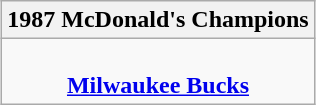<table class=wikitable style="text-align:center; margin:auto">
<tr>
<th>1987 McDonald's Champions</th>
</tr>
<tr>
<td><br><strong><a href='#'>Milwaukee Bucks</a></strong></td>
</tr>
</table>
